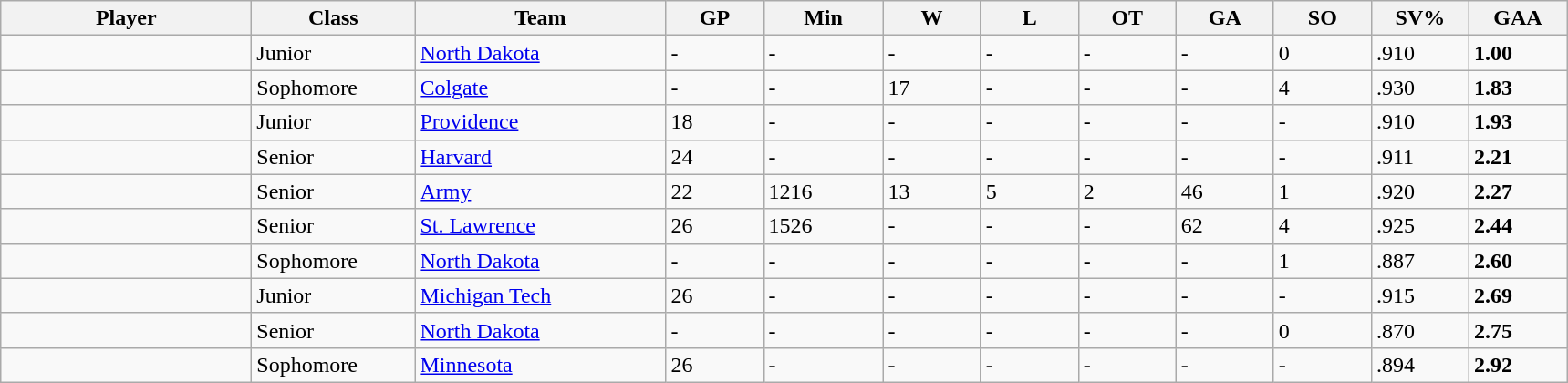<table class="wikitable sortable">
<tr>
<th style="width: 11em;">Player</th>
<th style="width: 7em;">Class</th>
<th style="width: 11em;">Team</th>
<th style="width: 4em;">GP</th>
<th style="width: 5em;">Min</th>
<th style="width: 4em;">W</th>
<th style="width: 4em;">L</th>
<th style="width: 4em;">OT</th>
<th style="width: 4em;">GA</th>
<th style="width: 4em;">SO</th>
<th style="width: 4em;">SV%</th>
<th style="width: 4em;">GAA</th>
</tr>
<tr>
<td></td>
<td>Junior</td>
<td><a href='#'>North Dakota</a></td>
<td>-</td>
<td>-</td>
<td>-</td>
<td>-</td>
<td>-</td>
<td>-</td>
<td>0</td>
<td>.910</td>
<td><strong>1.00</strong></td>
</tr>
<tr>
<td></td>
<td>Sophomore</td>
<td><a href='#'>Colgate</a></td>
<td>-</td>
<td>-</td>
<td>17</td>
<td>-</td>
<td>-</td>
<td>-</td>
<td>4</td>
<td>.930</td>
<td><strong>1.83</strong></td>
</tr>
<tr>
<td></td>
<td>Junior</td>
<td><a href='#'>Providence</a></td>
<td>18</td>
<td>-</td>
<td>-</td>
<td>-</td>
<td>-</td>
<td>-</td>
<td>-</td>
<td>.910</td>
<td><strong>1.93</strong></td>
</tr>
<tr>
<td></td>
<td>Senior</td>
<td><a href='#'>Harvard</a></td>
<td>24</td>
<td>-</td>
<td>-</td>
<td>-</td>
<td>-</td>
<td>-</td>
<td>-</td>
<td>.911</td>
<td><strong>2.21</strong></td>
</tr>
<tr>
<td></td>
<td>Senior</td>
<td><a href='#'>Army</a></td>
<td>22</td>
<td>1216</td>
<td>13</td>
<td>5</td>
<td>2</td>
<td>46</td>
<td>1</td>
<td>.920</td>
<td><strong>2.27</strong></td>
</tr>
<tr>
<td></td>
<td>Senior</td>
<td><a href='#'>St. Lawrence</a></td>
<td>26</td>
<td>1526</td>
<td>-</td>
<td>-</td>
<td>-</td>
<td>62</td>
<td>4</td>
<td>.925</td>
<td><strong>2.44</strong></td>
</tr>
<tr>
<td></td>
<td>Sophomore</td>
<td><a href='#'>North Dakota</a></td>
<td>-</td>
<td>-</td>
<td>-</td>
<td>-</td>
<td>-</td>
<td>-</td>
<td>1</td>
<td>.887</td>
<td><strong>2.60</strong></td>
</tr>
<tr>
<td></td>
<td>Junior</td>
<td><a href='#'>Michigan Tech</a></td>
<td>26</td>
<td>-</td>
<td>-</td>
<td>-</td>
<td>-</td>
<td>-</td>
<td>-</td>
<td>.915</td>
<td><strong>2.69</strong></td>
</tr>
<tr>
<td></td>
<td>Senior</td>
<td><a href='#'>North Dakota</a></td>
<td>-</td>
<td>-</td>
<td>-</td>
<td>-</td>
<td>-</td>
<td>-</td>
<td>0</td>
<td>.870</td>
<td><strong>2.75</strong></td>
</tr>
<tr>
<td></td>
<td>Sophomore</td>
<td><a href='#'>Minnesota</a></td>
<td>26</td>
<td>-</td>
<td>-</td>
<td>-</td>
<td>-</td>
<td>-</td>
<td>-</td>
<td>.894</td>
<td><strong>2.92</strong></td>
</tr>
</table>
